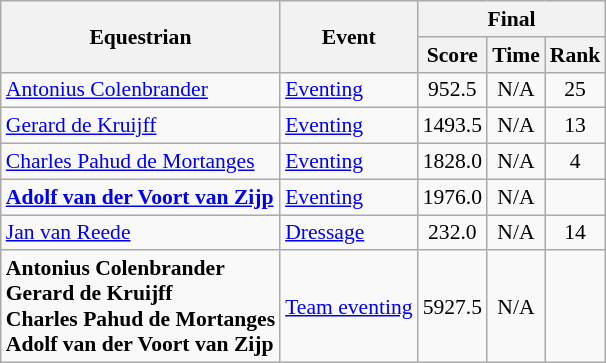<table class=wikitable style="font-size:90%">
<tr>
<th rowspan=2>Equestrian</th>
<th rowspan=2>Event</th>
<th colspan=3>Final</th>
</tr>
<tr>
<th>Score</th>
<th>Time</th>
<th>Rank</th>
</tr>
<tr>
<td><a href='#'>Antonius Colenbrander</a></td>
<td><a href='#'>Eventing</a></td>
<td align=center>952.5</td>
<td align=center>N/A</td>
<td align=center>25</td>
</tr>
<tr>
<td><a href='#'>Gerard de Kruijff</a></td>
<td><a href='#'>Eventing</a></td>
<td align=center>1493.5</td>
<td align=center>N/A</td>
<td align=center>13</td>
</tr>
<tr>
<td><a href='#'>Charles Pahud de Mortanges</a></td>
<td><a href='#'>Eventing</a></td>
<td align=center>1828.0</td>
<td align=center>N/A</td>
<td align=center>4</td>
</tr>
<tr>
<td><strong><a href='#'>Adolf van der Voort van Zijp</a></strong></td>
<td><a href='#'>Eventing</a></td>
<td align=center>1976.0</td>
<td align=center>N/A</td>
<td align=center></td>
</tr>
<tr>
<td><a href='#'>Jan van Reede</a></td>
<td><a href='#'>Dressage</a></td>
<td align=center>232.0</td>
<td align=center>N/A</td>
<td align=center>14</td>
</tr>
<tr>
<td><strong>Antonius Colenbrander <br> Gerard de Kruijff <br> Charles Pahud de Mortanges <br> Adolf van der Voort van Zijp</strong></td>
<td><a href='#'>Team eventing</a></td>
<td align=center>5927.5</td>
<td align=center>N/A</td>
<td align=center></td>
</tr>
</table>
